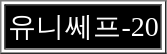<table border="1">
<tr ---- size="40">
<td style="background:black; font-size: 14pt; font-family: Gill Sans; color: white">유니쎄프-20</td>
</tr>
</table>
